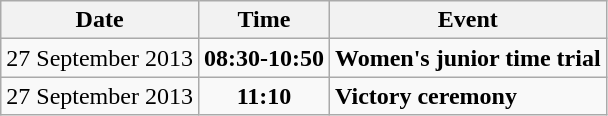<table class="wikitable">
<tr>
<th>Date</th>
<th>Time</th>
<th>Event</th>
</tr>
<tr>
<td>27 September 2013</td>
<td><strong>08:30-10:50</strong></td>
<td><strong>Women's junior time trial</strong></td>
</tr>
<tr>
<td>27 September 2013</td>
<td align=center><strong>11:10</strong></td>
<td><strong>Victory ceremony</strong></td>
</tr>
</table>
